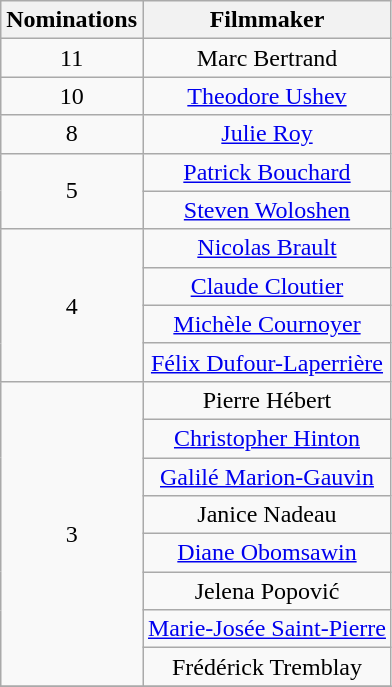<table class="wikitable" style="text-align:center;">
<tr>
<th scope="col" width="17">Nominations</th>
<th scope="col" align="center">Filmmaker</th>
</tr>
<tr>
<td rowspan="1" style="text-align:center;">11</td>
<td>Marc Bertrand</td>
</tr>
<tr>
<td rowspan="1" style="text-align:center;">10</td>
<td><a href='#'>Theodore Ushev</a></td>
</tr>
<tr>
<td rowspan="1" style="text-align:center;">8</td>
<td><a href='#'>Julie Roy</a></td>
</tr>
<tr>
<td rowspan="2" style="text-align:center;">5</td>
<td><a href='#'>Patrick Bouchard</a></td>
</tr>
<tr>
<td><a href='#'>Steven Woloshen</a></td>
</tr>
<tr>
<td rowspan="4" style="text-align:center;">4</td>
<td><a href='#'>Nicolas Brault</a></td>
</tr>
<tr>
<td><a href='#'>Claude Cloutier</a></td>
</tr>
<tr>
<td><a href='#'>Michèle Cournoyer</a></td>
</tr>
<tr>
<td><a href='#'>Félix Dufour-Laperrière</a></td>
</tr>
<tr>
<td rowspan="8" style="text-align:center;">3</td>
<td>Pierre Hébert</td>
</tr>
<tr>
<td><a href='#'>Christopher Hinton</a></td>
</tr>
<tr>
<td><a href='#'>Galilé Marion-Gauvin</a></td>
</tr>
<tr>
<td>Janice Nadeau</td>
</tr>
<tr>
<td><a href='#'>Diane Obomsawin</a></td>
</tr>
<tr>
<td>Jelena Popović</td>
</tr>
<tr>
<td><a href='#'>Marie-Josée Saint-Pierre</a></td>
</tr>
<tr>
<td>Frédérick Tremblay</td>
</tr>
<tr>
</tr>
</table>
